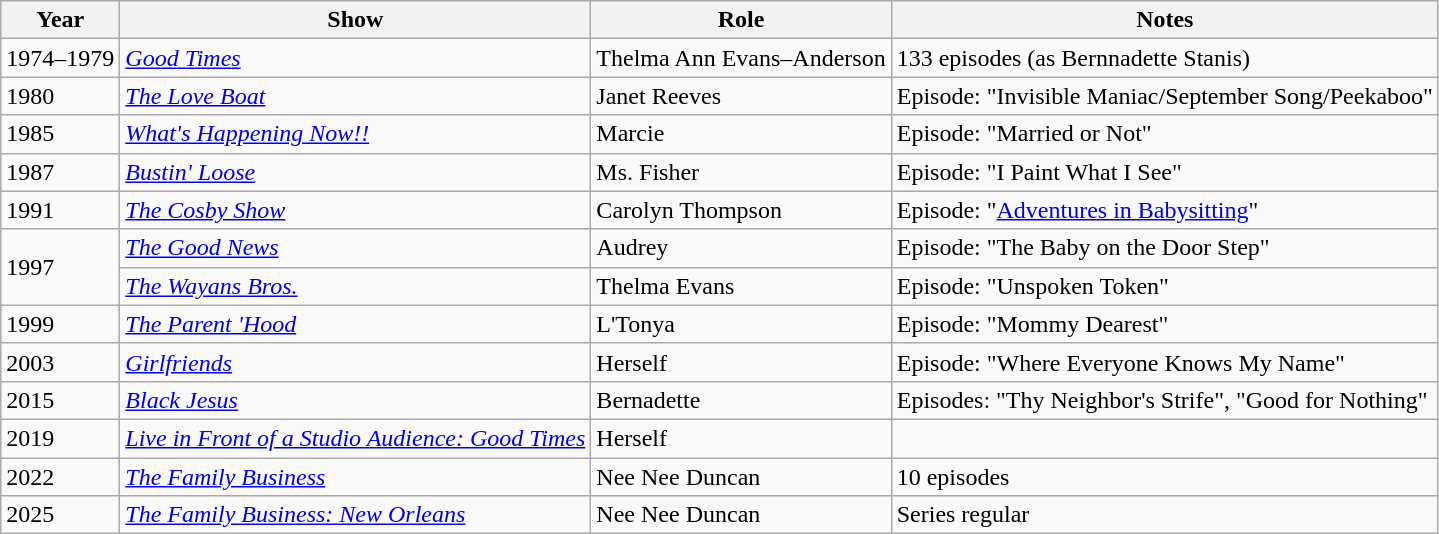<table class="wikitable">
<tr>
<th>Year</th>
<th>Show</th>
<th>Role</th>
<th>Notes</th>
</tr>
<tr>
<td>1974–1979</td>
<td><em><a href='#'>Good Times</a></em></td>
<td>Thelma Ann Evans–Anderson</td>
<td>133 episodes (as Bernnadette Stanis)</td>
</tr>
<tr>
<td>1980</td>
<td><em><a href='#'>The Love Boat</a></em></td>
<td>Janet Reeves</td>
<td>Episode: "Invisible Maniac/September Song/Peekaboo"</td>
</tr>
<tr>
<td>1985</td>
<td><em><a href='#'>What's Happening Now!!</a></em></td>
<td>Marcie</td>
<td>Episode: "Married or Not"</td>
</tr>
<tr>
<td>1987</td>
<td><em><a href='#'>Bustin' Loose</a></em></td>
<td>Ms. Fisher</td>
<td>Episode:  "I Paint What I See"</td>
</tr>
<tr>
<td>1991</td>
<td><em><a href='#'>The Cosby Show</a></em></td>
<td>Carolyn Thompson</td>
<td>Episode:  "<a href='#'>Adventures in Babysitting</a>"</td>
</tr>
<tr>
<td rowspan=2>1997</td>
<td><em><a href='#'>The Good News</a></em></td>
<td>Audrey</td>
<td>Episode: "The Baby on the Door Step"</td>
</tr>
<tr>
<td><em><a href='#'>The Wayans Bros.</a></em></td>
<td>Thelma Evans</td>
<td>Episode: "Unspoken Token"</td>
</tr>
<tr>
<td>1999</td>
<td><em><a href='#'>The Parent 'Hood</a></em></td>
<td>L'Tonya</td>
<td>Episode: "Mommy Dearest"</td>
</tr>
<tr>
<td>2003</td>
<td><em><a href='#'>Girlfriends</a></em></td>
<td>Herself</td>
<td>Episode: "Where Everyone Knows My Name"</td>
</tr>
<tr>
<td>2015</td>
<td><em><a href='#'>Black Jesus</a></em></td>
<td>Bernadette</td>
<td>Episodes: "Thy Neighbor's Strife", "Good for Nothing"</td>
</tr>
<tr>
<td>2019</td>
<td><a href='#'><em>Live in Front of a Studio Audience: Good Times</em></a></td>
<td>Herself</td>
<td></td>
</tr>
<tr>
<td>2022</td>
<td><em><a href='#'>The Family Business</a></em></td>
<td>Nee Nee Duncan</td>
<td>10 episodes</td>
</tr>
<tr>
<td>2025</td>
<td><em><a href='#'>The Family Business: New Orleans</a></em></td>
<td>Nee Nee Duncan</td>
<td>Series regular</td>
</tr>
</table>
